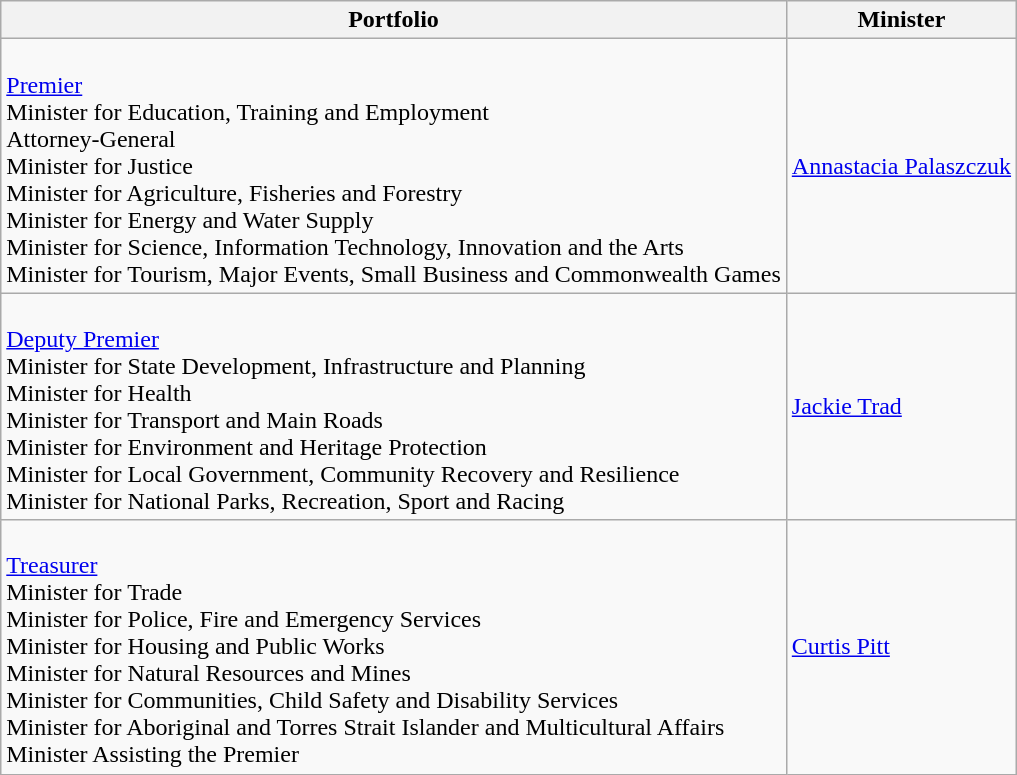<table class=wikitable>
<tr>
<th>Portfolio</th>
<th>Minister</th>
</tr>
<tr>
<td><br><a href='#'>Premier</a><br>
Minister for Education, Training and Employment<br>
Attorney-General<br>
Minister for Justice<br>
Minister for Agriculture, Fisheries and Forestry<br>
Minister for Energy and Water Supply<br>
Minister for Science, Information Technology, Innovation and the Arts<br>
Minister for Tourism, Major Events, Small Business and Commonwealth Games</td>
<td><a href='#'>Annastacia Palaszczuk</a></td>
</tr>
<tr>
<td><br><a href='#'>Deputy Premier</a><br>
Minister for State Development, Infrastructure and Planning<br>
Minister for Health<br>
Minister for Transport and Main Roads<br>
Minister for Environment and Heritage Protection<br>
Minister for Local Government, Community Recovery and Resilience<br>
Minister for National Parks, Recreation, Sport and Racing</td>
<td><a href='#'>Jackie Trad</a></td>
</tr>
<tr>
<td><br><a href='#'>Treasurer</a><br>
Minister for Trade<br>
Minister for Police, Fire and Emergency Services<br>
Minister for Housing and Public Works<br>
Minister for Natural Resources and Mines<br>
Minister for Communities, Child Safety and Disability Services<br>
Minister for Aboriginal and Torres Strait Islander and Multicultural Affairs<br>
Minister Assisting the Premier</td>
<td><a href='#'>Curtis Pitt</a></td>
</tr>
</table>
